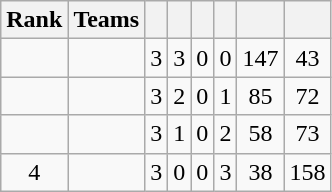<table class="wikitable" style="text-align: center;">
<tr>
<th>Rank</th>
<th>Teams</th>
<th></th>
<th></th>
<th></th>
<th></th>
<th></th>
<th></th>
</tr>
<tr>
<td></td>
<td align=left></td>
<td>3</td>
<td>3</td>
<td>0</td>
<td>0</td>
<td>147</td>
<td>43</td>
</tr>
<tr>
<td></td>
<td align=left></td>
<td>3</td>
<td>2</td>
<td>0</td>
<td>1</td>
<td>85</td>
<td>72</td>
</tr>
<tr>
<td></td>
<td align=left></td>
<td>3</td>
<td>1</td>
<td>0</td>
<td>2</td>
<td>58</td>
<td>73</td>
</tr>
<tr>
<td>4</td>
<td align=left></td>
<td>3</td>
<td>0</td>
<td>0</td>
<td>3</td>
<td>38</td>
<td>158</td>
</tr>
</table>
